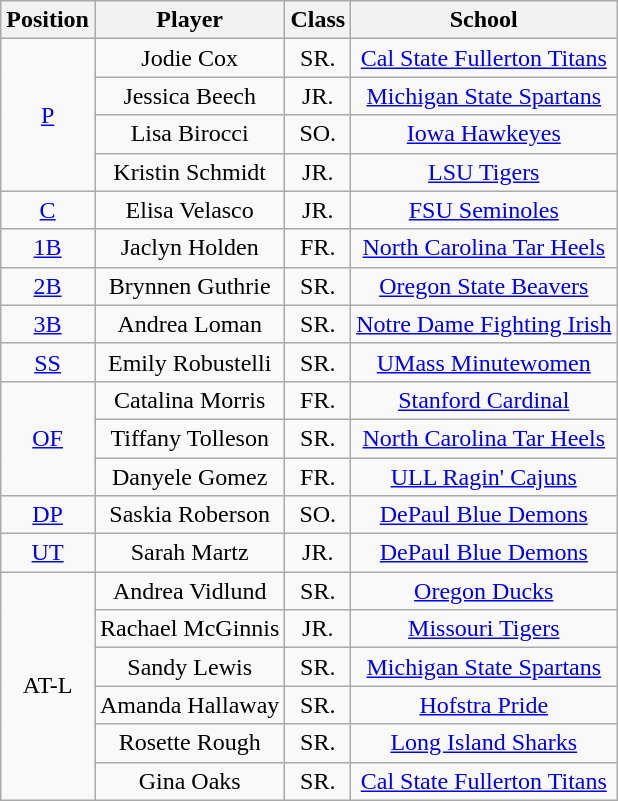<table class="wikitable">
<tr>
<th>Position</th>
<th>Player</th>
<th>Class</th>
<th>School</th>
</tr>
<tr align=center>
<td rowspan=4><a href='#'>P</a></td>
<td>Jodie Cox</td>
<td>SR.</td>
<td><a href='#'>Cal State Fullerton Titans</a></td>
</tr>
<tr align=center>
<td>Jessica Beech</td>
<td>JR.</td>
<td><a href='#'>Michigan State Spartans</a></td>
</tr>
<tr align=center>
<td>Lisa Birocci</td>
<td>SO.</td>
<td><a href='#'>Iowa Hawkeyes</a></td>
</tr>
<tr align=center>
<td>Kristin Schmidt</td>
<td>JR.</td>
<td><a href='#'>LSU Tigers</a></td>
</tr>
<tr align=center>
<td rowspan=1><a href='#'>C</a></td>
<td>Elisa Velasco</td>
<td>JR.</td>
<td><a href='#'>FSU Seminoles</a></td>
</tr>
<tr align=center>
<td rowspan=1><a href='#'>1B</a></td>
<td>Jaclyn Holden</td>
<td>FR.</td>
<td><a href='#'>North Carolina Tar Heels</a></td>
</tr>
<tr align=center>
<td rowspan=1><a href='#'>2B</a></td>
<td>Brynnen Guthrie</td>
<td>SR.</td>
<td><a href='#'>Oregon State Beavers</a></td>
</tr>
<tr align=center>
<td rowspan=1><a href='#'>3B</a></td>
<td>Andrea Loman</td>
<td>SR.</td>
<td><a href='#'>Notre Dame Fighting Irish</a></td>
</tr>
<tr align=center>
<td rowspan=1><a href='#'>SS</a></td>
<td>Emily Robustelli</td>
<td>SR.</td>
<td><a href='#'>UMass Minutewomen</a></td>
</tr>
<tr align=center>
<td rowspan=3><a href='#'>OF</a></td>
<td>Catalina Morris</td>
<td>FR.</td>
<td><a href='#'>Stanford Cardinal</a></td>
</tr>
<tr align=center>
<td>Tiffany Tolleson</td>
<td>SR.</td>
<td><a href='#'>North Carolina Tar Heels</a></td>
</tr>
<tr align=center>
<td>Danyele Gomez</td>
<td>FR.</td>
<td><a href='#'>ULL Ragin' Cajuns</a></td>
</tr>
<tr align=center>
<td rowspan=1><a href='#'>DP</a></td>
<td>Saskia Roberson</td>
<td>SO.</td>
<td><a href='#'>DePaul Blue Demons</a></td>
</tr>
<tr align=center>
<td rowspan=1><a href='#'>UT</a></td>
<td>Sarah Martz</td>
<td>JR.</td>
<td><a href='#'>DePaul Blue Demons</a></td>
</tr>
<tr align=center>
<td rowspan=6>AT-L</td>
<td>Andrea Vidlund</td>
<td>SR.</td>
<td><a href='#'>Oregon Ducks</a></td>
</tr>
<tr align=center>
<td>Rachael McGinnis</td>
<td>JR.</td>
<td><a href='#'>Missouri Tigers</a></td>
</tr>
<tr align=center>
<td>Sandy Lewis</td>
<td>SR.</td>
<td><a href='#'>Michigan State Spartans</a></td>
</tr>
<tr align=center>
<td>Amanda Hallaway</td>
<td>SR.</td>
<td><a href='#'>Hofstra Pride</a></td>
</tr>
<tr align=center>
<td>Rosette Rough</td>
<td>SR.</td>
<td><a href='#'>Long Island Sharks</a></td>
</tr>
<tr align=center>
<td>Gina Oaks</td>
<td>SR.</td>
<td><a href='#'>Cal State Fullerton Titans</a></td>
</tr>
</table>
